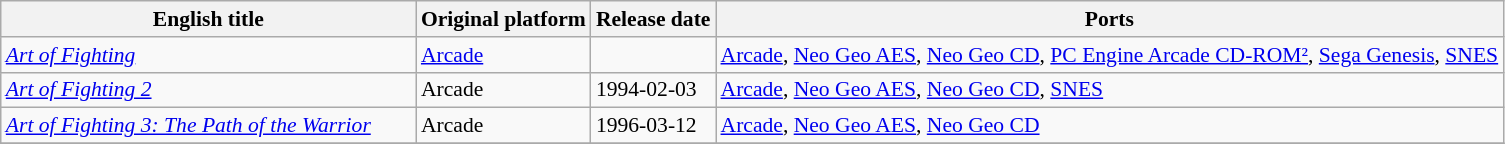<table class="wikitable sortable" style="font-size: 90%">
<tr>
<th style="width:270px;">English title</th>
<th>Original platform</th>
<th>Release date</th>
<th>Ports</th>
</tr>
<tr>
<td><em><a href='#'>Art of Fighting</a></em></td>
<td><a href='#'>Arcade</a></td>
<td></td>
<td><a href='#'>Arcade</a>, <a href='#'>Neo Geo AES</a>, <a href='#'>Neo Geo CD</a>, <a href='#'>PC Engine Arcade CD-ROM²</a>, <a href='#'>Sega Genesis</a>, <a href='#'>SNES</a></td>
</tr>
<tr>
<td><em><a href='#'>Art of Fighting 2</a></em></td>
<td>Arcade</td>
<td>1994-02-03</td>
<td><a href='#'>Arcade</a>, <a href='#'>Neo Geo AES</a>, <a href='#'>Neo Geo CD</a>, <a href='#'>SNES</a></td>
</tr>
<tr>
<td><em><a href='#'>Art of Fighting 3: The Path of the Warrior</a></em></td>
<td>Arcade</td>
<td>1996-03-12</td>
<td><a href='#'>Arcade</a>, <a href='#'>Neo Geo AES</a>, <a href='#'>Neo Geo CD</a></td>
</tr>
<tr>
</tr>
</table>
